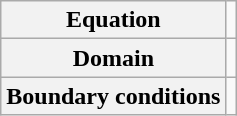<table class="wikitable" style="margin-left:1.5em;">
<tr>
<th scope="row">Equation</th>
<td></td>
</tr>
<tr>
<th scope="row">Domain</th>
<td></td>
</tr>
<tr>
<th scope="row">Boundary conditions</th>
<td></td>
</tr>
</table>
